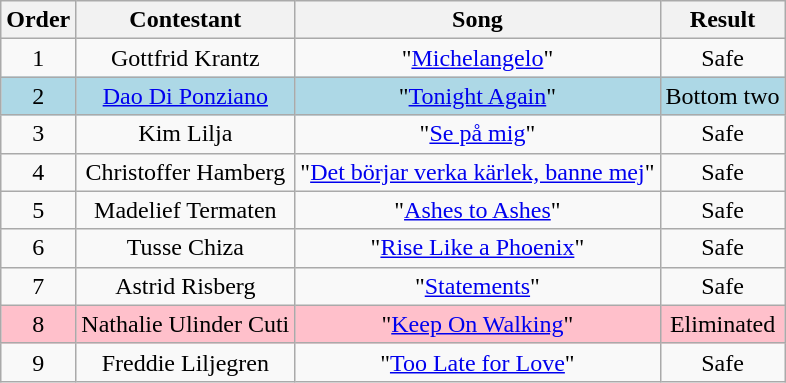<table class="wikitable plainrowheaders" style="text-align:center;">
<tr>
<th scope="col">Order</th>
<th scope="col">Contestant</th>
<th scope="col">Song</th>
<th scope="col">Result</th>
</tr>
<tr>
<td>1</td>
<td scope="row">Gottfrid Krantz</td>
<td>"<a href='#'>Michelangelo</a>"</td>
<td>Safe</td>
</tr>
<tr style="background:lightblue;">
<td>2</td>
<td scope="row"><a href='#'>Dao Di Ponziano</a></td>
<td>"<a href='#'>Tonight Again</a>"</td>
<td>Bottom two</td>
</tr>
<tr>
<td>3</td>
<td scope="row">Kim Lilja</td>
<td>"<a href='#'>Se på mig</a>"</td>
<td>Safe</td>
</tr>
<tr>
<td>4</td>
<td scope="row">Christoffer Hamberg</td>
<td>"<a href='#'>Det börjar verka kärlek, banne mej</a>"</td>
<td>Safe</td>
</tr>
<tr>
<td>5</td>
<td scope="row">Madelief Termaten</td>
<td>"<a href='#'>Ashes to Ashes</a>"</td>
<td>Safe</td>
</tr>
<tr>
<td>6</td>
<td scope="row">Tusse Chiza</td>
<td>"<a href='#'>Rise Like a Phoenix</a>"</td>
<td>Safe</td>
</tr>
<tr>
<td>7</td>
<td scope="row">Astrid Risberg</td>
<td>"<a href='#'>Statements</a>"</td>
<td>Safe</td>
</tr>
<tr style="background:pink;">
<td>8</td>
<td scope="row">Nathalie Ulinder Cuti</td>
<td>"<a href='#'>Keep On Walking</a>"</td>
<td>Eliminated</td>
</tr>
<tr>
<td>9</td>
<td scope="row">Freddie Liljegren</td>
<td>"<a href='#'>Too Late for Love</a>"</td>
<td>Safe</td>
</tr>
</table>
